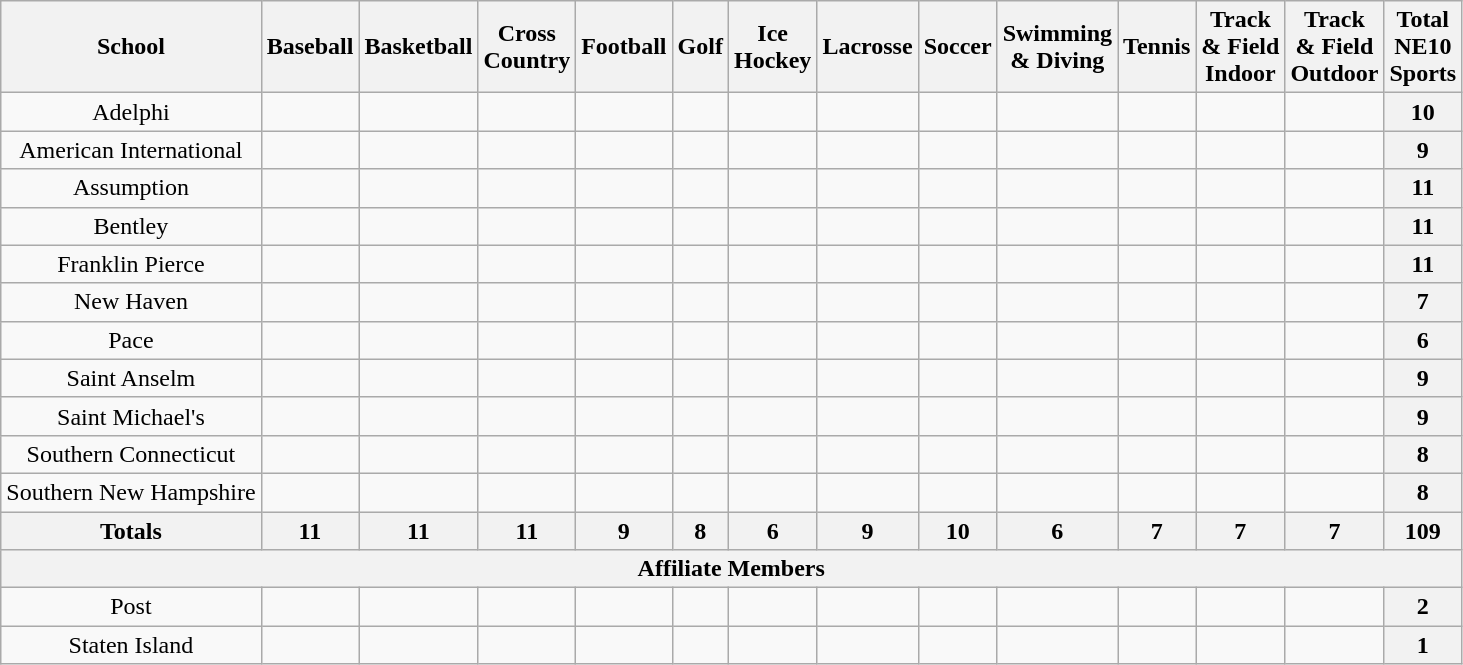<table class="wikitable" style="text-align:center">
<tr>
<th>School</th>
<th>Baseball</th>
<th>Basketball</th>
<th>Cross<br>Country</th>
<th>Football</th>
<th>Golf</th>
<th>Ice<br>Hockey</th>
<th>Lacrosse</th>
<th>Soccer</th>
<th>Swimming<br>& Diving</th>
<th>Tennis</th>
<th nowrap>Track<br>& Field<br>Indoor</th>
<th>Track<br>& Field<br>Outdoor</th>
<th>Total<br>NE10<br>Sports</th>
</tr>
<tr>
<td>Adelphi</td>
<td></td>
<td></td>
<td></td>
<td></td>
<td></td>
<td></td>
<td></td>
<td></td>
<td></td>
<td></td>
<td></td>
<td></td>
<th>10</th>
</tr>
<tr>
<td>American International</td>
<td></td>
<td></td>
<td></td>
<td></td>
<td></td>
<td> </td>
<td></td>
<td></td>
<td></td>
<td></td>
<td></td>
<td></td>
<th>9</th>
</tr>
<tr>
<td>Assumption</td>
<td></td>
<td></td>
<td></td>
<td></td>
<td></td>
<td></td>
<td></td>
<td></td>
<td></td>
<td></td>
<td></td>
<td></td>
<th>11</th>
</tr>
<tr>
<td>Bentley</td>
<td></td>
<td></td>
<td></td>
<td></td>
<td></td>
<td></td>
<td></td>
<td></td>
<td></td>
<td></td>
<td></td>
<td></td>
<th>11</th>
</tr>
<tr>
<td>Franklin Pierce</td>
<td></td>
<td></td>
<td></td>
<td></td>
<td></td>
<td></td>
<td></td>
<td></td>
<td></td>
<td></td>
<td></td>
<td></td>
<th>11</th>
</tr>
<tr>
<td>New Haven</td>
<td></td>
<td></td>
<td></td>
<td></td>
<td></td>
<td></td>
<td></td>
<td></td>
<td></td>
<td></td>
<td></td>
<td></td>
<th>7</th>
</tr>
<tr>
<td>Pace</td>
<td></td>
<td></td>
<td></td>
<td></td>
<td></td>
<td></td>
<td></td>
<td></td>
<td></td>
<td></td>
<td></td>
<td></td>
<th>6</th>
</tr>
<tr>
<td>Saint Anselm</td>
<td></td>
<td></td>
<td></td>
<td></td>
<td></td>
<td></td>
<td></td>
<td></td>
<td></td>
<td></td>
<td></td>
<td></td>
<th>9</th>
</tr>
<tr>
<td>Saint Michael's</td>
<td></td>
<td></td>
<td></td>
<td></td>
<td></td>
<td></td>
<td></td>
<td></td>
<td></td>
<td></td>
<td></td>
<td></td>
<th>9</th>
</tr>
<tr>
<td>Southern Connecticut</td>
<td></td>
<td></td>
<td></td>
<td></td>
<td></td>
<td></td>
<td></td>
<td></td>
<td></td>
<td></td>
<td></td>
<td></td>
<th>8</th>
</tr>
<tr>
<td>Southern New Hampshire</td>
<td></td>
<td></td>
<td></td>
<td></td>
<td></td>
<td></td>
<td></td>
<td></td>
<td></td>
<td></td>
<td></td>
<td></td>
<th>8</th>
</tr>
<tr>
<th>Totals</th>
<th>11</th>
<th>11</th>
<th>11</th>
<th>9</th>
<th>8</th>
<th>6</th>
<th>9</th>
<th>10</th>
<th>6</th>
<th>7</th>
<th>7</th>
<th>7</th>
<th>109</th>
</tr>
<tr>
<th colspan="14">Affiliate Members</th>
</tr>
<tr>
<td>Post</td>
<td></td>
<td></td>
<td></td>
<td></td>
<td></td>
<td></td>
<td></td>
<td></td>
<td></td>
<td></td>
<td></td>
<td></td>
<th>2</th>
</tr>
<tr>
<td>Staten Island</td>
<td></td>
<td></td>
<td></td>
<td></td>
<td></td>
<td></td>
<td></td>
<td></td>
<td></td>
<td></td>
<td></td>
<td></td>
<th>1</th>
</tr>
</table>
